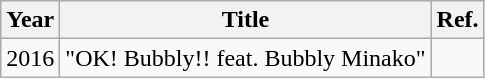<table class="wikitable">
<tr>
<th>Year</th>
<th>Title</th>
<th>Ref.</th>
</tr>
<tr>
<td>2016</td>
<td>"OK! Bubbly!! feat. Bubbly Minako"</td>
<td></td>
</tr>
</table>
